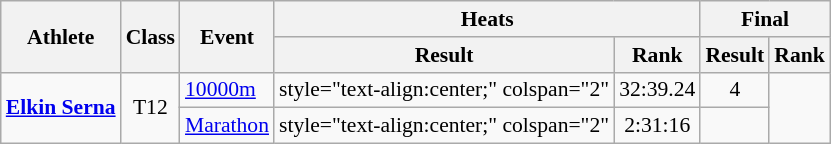<table class=wikitable style="font-size:90%">
<tr>
<th rowspan="2">Athlete</th>
<th rowspan="2">Class</th>
<th rowspan="2">Event</th>
<th colspan="2">Heats</th>
<th colspan="3">Final</th>
</tr>
<tr>
<th>Result</th>
<th>Rank</th>
<th>Result</th>
<th>Rank</th>
</tr>
<tr>
<td rowspan="2"><strong><a href='#'>Elkin Serna</a></strong></td>
<td rowspan="2" style="text-align:center;">T12</td>
<td><a href='#'>10000m</a></td>
<td>style="text-align:center;" colspan="2" </td>
<td style="text-align:center;">32:39.24</td>
<td style="text-align:center;">4</td>
</tr>
<tr>
<td><a href='#'>Marathon</a></td>
<td>style="text-align:center;" colspan="2" </td>
<td style="text-align:center;">2:31:16</td>
<td style="text-align:center;"></td>
</tr>
</table>
